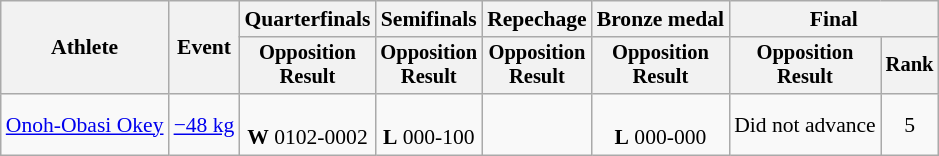<table class="wikitable" style="font-size:90%">
<tr>
<th rowspan=2>Athlete</th>
<th rowspan=2>Event</th>
<th>Quarterfinals</th>
<th>Semifinals</th>
<th>Repechage</th>
<th>Bronze medal</th>
<th colspan=2>Final</th>
</tr>
<tr style="font-size:95%">
<th>Opposition<br>Result</th>
<th>Opposition<br>Result</th>
<th>Opposition<br>Result</th>
<th>Opposition<br>Result</th>
<th>Opposition<br>Result</th>
<th>Rank</th>
</tr>
<tr align=center>
<td align=left><a href='#'>Onoh-Obasi Okey</a></td>
<td align=left><a href='#'>−48 kg</a></td>
<td><br><strong>W</strong> 0102-0002</td>
<td><br><strong>L</strong> 000-100</td>
<td></td>
<td><br><strong>L</strong> 000-000</td>
<td>Did not advance</td>
<td>5</td>
</tr>
</table>
